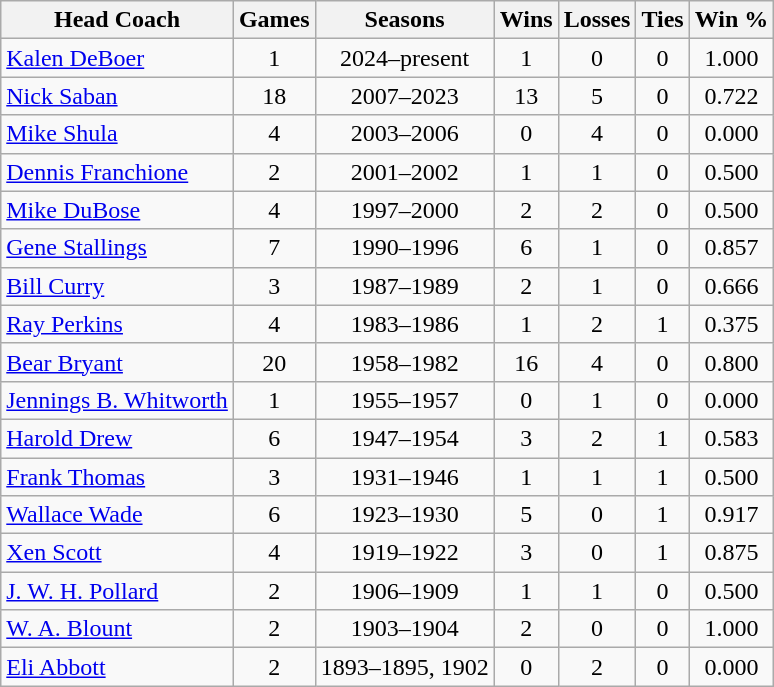<table class="sortable wikitable" style="text-align:center">
<tr>
<th>Head Coach</th>
<th>Games</th>
<th>Seasons</th>
<th>Wins</th>
<th>Losses</th>
<th>Ties</th>
<th>Win %</th>
</tr>
<tr>
<td align="left"><a href='#'>Kalen DeBoer</a></td>
<td>1</td>
<td>2024–present</td>
<td>1</td>
<td>0</td>
<td>0</td>
<td>1.000</td>
</tr>
<tr>
<td align="left"><a href='#'>Nick Saban</a></td>
<td>18</td>
<td>2007–2023</td>
<td>13</td>
<td>5</td>
<td>0</td>
<td>0.722</td>
</tr>
<tr>
<td align="left"><a href='#'>Mike Shula</a></td>
<td>4</td>
<td>2003–2006</td>
<td>0</td>
<td>4</td>
<td>0</td>
<td>0.000</td>
</tr>
<tr>
<td align="left"><a href='#'>Dennis Franchione</a></td>
<td>2</td>
<td>2001–2002</td>
<td>1</td>
<td>1</td>
<td>0</td>
<td>0.500</td>
</tr>
<tr>
<td align="left"><a href='#'>Mike DuBose</a></td>
<td>4</td>
<td>1997–2000</td>
<td>2</td>
<td>2</td>
<td>0</td>
<td>0.500</td>
</tr>
<tr>
<td align="left"><a href='#'>Gene Stallings</a></td>
<td>7</td>
<td>1990–1996</td>
<td>6</td>
<td>1</td>
<td>0</td>
<td>0.857</td>
</tr>
<tr>
<td align="left"><a href='#'>Bill Curry</a></td>
<td>3</td>
<td>1987–1989</td>
<td>2</td>
<td>1</td>
<td>0</td>
<td>0.666</td>
</tr>
<tr>
<td align="left"><a href='#'>Ray Perkins</a></td>
<td>4</td>
<td>1983–1986</td>
<td>1</td>
<td>2</td>
<td>1</td>
<td>0.375</td>
</tr>
<tr>
<td align="left"><a href='#'>Bear Bryant</a></td>
<td>20</td>
<td>1958–1982</td>
<td>16</td>
<td>4</td>
<td>0</td>
<td>0.800</td>
</tr>
<tr>
<td align="left"><a href='#'>Jennings B. Whitworth</a></td>
<td>1</td>
<td>1955–1957</td>
<td>0</td>
<td>1</td>
<td>0</td>
<td>0.000</td>
</tr>
<tr>
<td align="left"><a href='#'>Harold Drew</a></td>
<td>6</td>
<td>1947–1954</td>
<td>3</td>
<td>2</td>
<td>1</td>
<td>0.583</td>
</tr>
<tr>
<td align="left"><a href='#'>Frank Thomas</a></td>
<td>3</td>
<td>1931–1946</td>
<td>1</td>
<td>1</td>
<td>1</td>
<td>0.500</td>
</tr>
<tr>
<td align="left"><a href='#'>Wallace Wade</a></td>
<td>6</td>
<td>1923–1930</td>
<td>5</td>
<td>0</td>
<td>1</td>
<td>0.917</td>
</tr>
<tr>
<td align="left"><a href='#'>Xen Scott</a></td>
<td>4</td>
<td>1919–1922</td>
<td>3</td>
<td>0</td>
<td>1</td>
<td>0.875</td>
</tr>
<tr>
<td align="left"><a href='#'>J. W. H. Pollard</a></td>
<td>2</td>
<td>1906–1909</td>
<td>1</td>
<td>1</td>
<td>0</td>
<td>0.500</td>
</tr>
<tr>
<td align="left"><a href='#'>W. A. Blount</a></td>
<td>2</td>
<td>1903–1904</td>
<td>2</td>
<td>0</td>
<td>0</td>
<td>1.000</td>
</tr>
<tr>
<td align="left"><a href='#'>Eli Abbott</a></td>
<td>2</td>
<td>1893–1895, 1902</td>
<td>0</td>
<td>2</td>
<td>0</td>
<td>0.000</td>
</tr>
</table>
